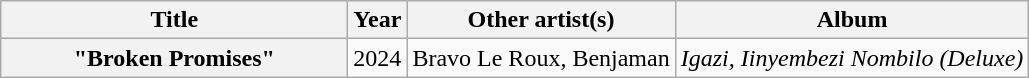<table class="wikitable plainrowheaders" style="text-align:center;">
<tr>
<th scope="col" style="width:14em;">Title</th>
<th scope="col">Year</th>
<th scope="col">Other artist(s)</th>
<th scope="col">Album</th>
</tr>
<tr>
<th scope="row">"Broken Promises"</th>
<td>2024</td>
<td>Bravo Le Roux, Benjaman</td>
<td><em>Igazi, Iinyembezi Nombilo (Deluxe)</em></td>
</tr>
</table>
